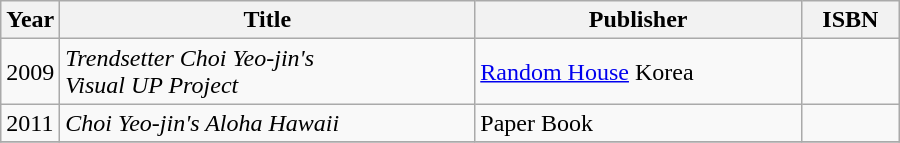<table class="wikitable" style="width:600px">
<tr>
<th width=10>Year</th>
<th>Title</th>
<th>Publisher</th>
<th>ISBN</th>
</tr>
<tr>
<td>2009</td>
<td><em>Trendsetter Choi Yeo-jin's <br> Visual UP Project</em></td>
<td><a href='#'>Random House</a> Korea</td>
<td></td>
</tr>
<tr>
<td>2011</td>
<td><em>Choi Yeo-jin's Aloha Hawaii</em></td>
<td>Paper Book</td>
<td></td>
</tr>
<tr>
</tr>
</table>
